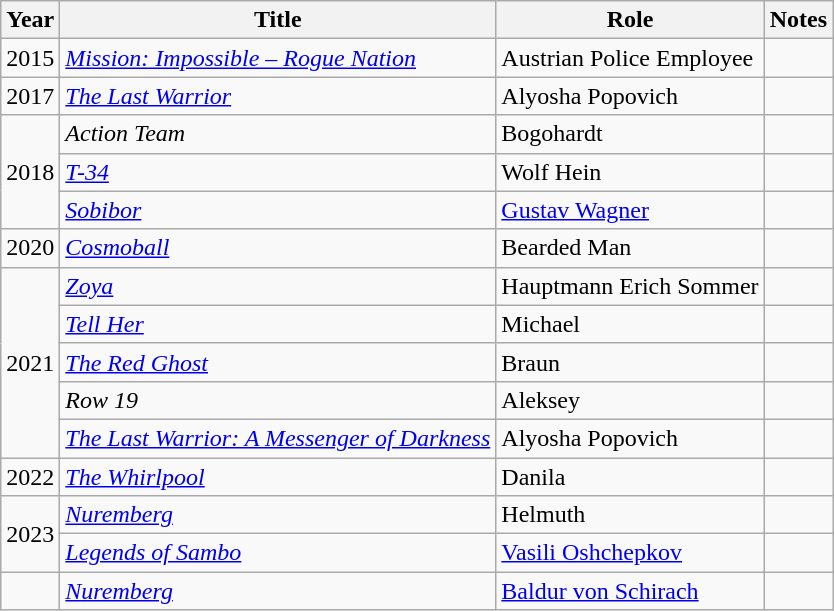<table class="wikitable sortable">
<tr>
<th>Year</th>
<th>Title</th>
<th>Role</th>
<th>Notes</th>
</tr>
<tr>
<td>2015</td>
<td><em><a href='#'>Mission: Impossible – Rogue Nation</a></em></td>
<td>Austrian Police Employee</td>
<td></td>
</tr>
<tr>
<td>2017</td>
<td><em><a href='#'>The Last Warrior</a></em></td>
<td>Alyosha Popovich</td>
<td></td>
</tr>
<tr>
<td rowspan="3">2018</td>
<td><em>Action Team</em></td>
<td>Bogohardt</td>
<td></td>
</tr>
<tr>
<td><a href='#'><em>T-34</em></a></td>
<td>Wolf Hein</td>
<td></td>
</tr>
<tr>
<td><a href='#'><em>Sobibor</em></a></td>
<td><a href='#'>Gustav Wagner</a></td>
<td></td>
</tr>
<tr>
<td>2020</td>
<td><em><a href='#'>Cosmoball</a></em></td>
<td>Bearded Man</td>
<td></td>
</tr>
<tr>
<td rowspan="5">2021</td>
<td><em><a href='#'>Zoya</a></em></td>
<td>Hauptmann Erich Sommer</td>
<td></td>
</tr>
<tr>
<td><em><a href='#'>Tell Her</a></em></td>
<td>Michael</td>
<td></td>
</tr>
<tr>
<td><em><a href='#'>The Red Ghost</a></em></td>
<td>Braun</td>
<td></td>
</tr>
<tr>
<td><em>Row 19</em></td>
<td>Aleksey</td>
<td></td>
</tr>
<tr>
<td><em><a href='#'>The Last Warrior: A Messenger of Darkness</a></em> <br> <small></small></td>
<td>Alyosha Popovich</td>
<td></td>
</tr>
<tr>
<td>2022</td>
<td><em><a href='#'>The Whirlpool</a></em></td>
<td>Danila</td>
<td></td>
</tr>
<tr>
<td rowspan="2">2023</td>
<td><em><a href='#'>Nuremberg</a></em></td>
<td>Helmuth</td>
<td></td>
</tr>
<tr>
<td><em><a href='#'>Legends of Sambo</a></em></td>
<td><a href='#'>Vasili Oshchepkov</a></td>
<td></td>
</tr>
<tr>
<td></td>
<td><em><a href='#'>Nuremberg</a></em></td>
<td><a href='#'>Baldur von Schirach</a></td>
<td></td>
</tr>
</table>
